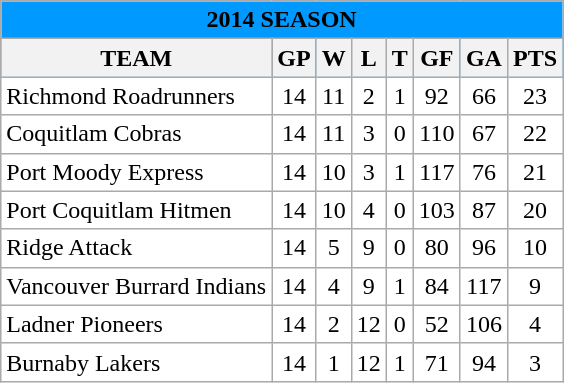<table class="wikitable">
<tr bgcolor="#0099FF">
<td colspan="12" align="center"><strong>2014 SEASON</strong></td>
</tr>
<tr bgcolor="0099FF">
<th>TEAM</th>
<th>GP</th>
<th>W</th>
<th>L</th>
<th>T</th>
<th>GF</th>
<th>GA</th>
<th>PTS</th>
</tr>
<tr align="center" bgcolor="#ffffff">
<td align="left">Richmond Roadrunners</td>
<td>14</td>
<td>11</td>
<td>2</td>
<td>1</td>
<td>92</td>
<td>66</td>
<td>23</td>
</tr>
<tr align="center" bgcolor="#ffffff">
<td align="left">Coquitlam Cobras</td>
<td>14</td>
<td>11</td>
<td>3</td>
<td>0</td>
<td>110</td>
<td>67</td>
<td>22</td>
</tr>
<tr align="center" bgcolor="#ffffff">
<td align="left">Port Moody Express</td>
<td>14</td>
<td>10</td>
<td>3</td>
<td>1</td>
<td>117</td>
<td>76</td>
<td>21</td>
</tr>
<tr align="center" bgcolor="#ffffff">
<td align="left">Port Coquitlam Hitmen</td>
<td>14</td>
<td>10</td>
<td>4</td>
<td>0</td>
<td>103</td>
<td>87</td>
<td>20</td>
</tr>
<tr align="center" bgcolor="#ffffff">
<td align="left">Ridge Attack</td>
<td>14</td>
<td>5</td>
<td>9</td>
<td>0</td>
<td>80</td>
<td>96</td>
<td>10</td>
</tr>
<tr align="center" bgcolor="#ffffff">
<td align="left">Vancouver Burrard Indians</td>
<td>14</td>
<td>4</td>
<td>9</td>
<td>1</td>
<td>84</td>
<td>117</td>
<td>9</td>
</tr>
<tr align="center" bgcolor="#ffffff">
<td align="left">Ladner Pioneers</td>
<td>14</td>
<td>2</td>
<td>12</td>
<td>0</td>
<td>52</td>
<td>106</td>
<td>4</td>
</tr>
<tr align="center" bgcolor="#ffffff">
<td align="left">Burnaby Lakers</td>
<td>14</td>
<td>1</td>
<td>12</td>
<td>1</td>
<td>71</td>
<td>94</td>
<td>3</td>
</tr>
</table>
